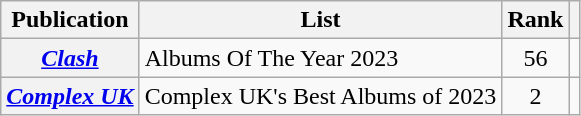<table class="wikitable sortable plainrowheaders">
<tr>
<th scope="col">Publication</th>
<th scope="col" class="unsortable">List</th>
<th scope="col">Rank</th>
<th scope="col" class="unsortable"></th>
</tr>
<tr>
<th scope="row"><em><a href='#'>Clash</a></em></th>
<td>Albums Of The Year 2023</td>
<td style="text-align: center;">56</td>
<td style="text-align: center;"></td>
</tr>
<tr>
<th scope="row"><em><a href='#'>Complex UK</a></em></th>
<td>Complex UK's Best Albums of 2023</td>
<td style="text-align: center;">2</td>
<td style="text-align: center;"></td>
</tr>
</table>
